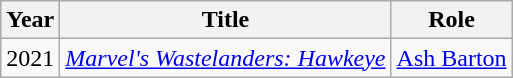<table class="wikitable">
<tr>
<th>Year</th>
<th>Title</th>
<th>Role</th>
</tr>
<tr>
<td>2021</td>
<td><em><a href='#'>Marvel's Wastelanders: Hawkeye</a></em></td>
<td><a href='#'>Ash Barton</a></td>
</tr>
</table>
